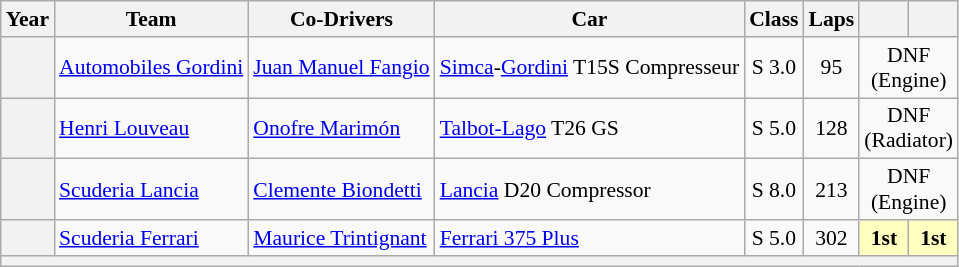<table class="wikitable" style="text-align:center; font-size:90%">
<tr>
<th>Year</th>
<th>Team</th>
<th>Co-Drivers</th>
<th>Car</th>
<th>Class</th>
<th>Laps</th>
<th></th>
<th></th>
</tr>
<tr>
<th></th>
<td align="left"> <a href='#'>Automobiles Gordini</a></td>
<td align="left"> <a href='#'>Juan Manuel Fangio</a></td>
<td align="left"><a href='#'>Simca</a>-<a href='#'>Gordini</a> T15S Compresseur</td>
<td>S 3.0</td>
<td>95</td>
<td colspan=2>DNF<br>(Engine)</td>
</tr>
<tr>
<th></th>
<td align="left"> <a href='#'>Henri Louveau</a></td>
<td align="left"> <a href='#'>Onofre Marimón</a></td>
<td align="left"><a href='#'>Talbot-Lago</a> T26 GS</td>
<td>S 5.0</td>
<td>128</td>
<td colspan=2>DNF<br>(Radiator)</td>
</tr>
<tr>
<th></th>
<td align="left"> <a href='#'>Scuderia Lancia</a></td>
<td align="left"> <a href='#'>Clemente Biondetti</a></td>
<td align="left"><a href='#'>Lancia</a> D20 Compressor</td>
<td>S 8.0</td>
<td>213</td>
<td colspan=2>DNF<br>(Engine)</td>
</tr>
<tr>
<th></th>
<td align="left"> <a href='#'>Scuderia Ferrari</a></td>
<td align="left"> <a href='#'>Maurice Trintignant</a></td>
<td align="left"><a href='#'>Ferrari 375 Plus</a></td>
<td>S 5.0</td>
<td>302</td>
<td bgcolor="#FFFFBF"><strong>1st</strong></td>
<td bgcolor="#FFFFBF"><strong>1st</strong></td>
</tr>
<tr>
<th colspan="8"></th>
</tr>
</table>
